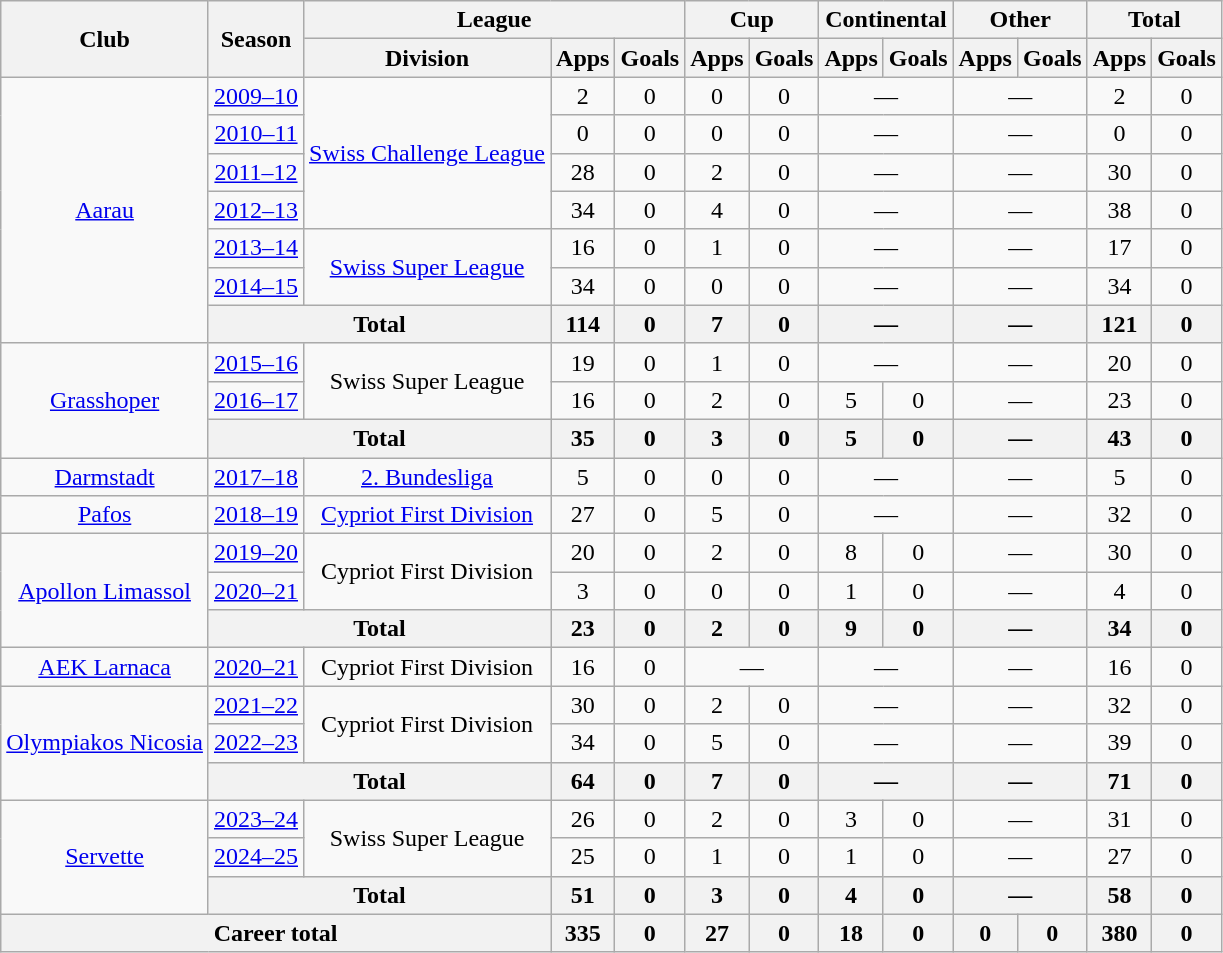<table class="wikitable" style="text-align:center">
<tr>
<th rowspan=2>Club</th>
<th rowspan=2>Season</th>
<th colspan=3>League</th>
<th colspan=2>Cup</th>
<th colspan=2>Continental</th>
<th colspan=2>Other</th>
<th colspan=2>Total</th>
</tr>
<tr>
<th>Division</th>
<th>Apps</th>
<th>Goals</th>
<th>Apps</th>
<th>Goals</th>
<th>Apps</th>
<th>Goals</th>
<th>Apps</th>
<th>Goals</th>
<th>Apps</th>
<th>Goals</th>
</tr>
<tr>
<td rowspan="7"><a href='#'>Aarau</a></td>
<td><a href='#'>2009–10</a></td>
<td rowspan="4"><a href='#'>Swiss Challenge League</a></td>
<td>2</td>
<td>0</td>
<td>0</td>
<td>0</td>
<td colspan="2">—</td>
<td colspan="2">—</td>
<td>2</td>
<td>0</td>
</tr>
<tr>
<td><a href='#'>2010–11</a></td>
<td>0</td>
<td>0</td>
<td>0</td>
<td>0</td>
<td colspan="2">—</td>
<td colspan="2">—</td>
<td>0</td>
<td>0</td>
</tr>
<tr>
<td><a href='#'>2011–12</a></td>
<td>28</td>
<td>0</td>
<td>2</td>
<td>0</td>
<td colspan="2">—</td>
<td colspan="2">—</td>
<td>30</td>
<td>0</td>
</tr>
<tr>
<td><a href='#'>2012–13</a></td>
<td>34</td>
<td>0</td>
<td>4</td>
<td>0</td>
<td colspan="2">—</td>
<td colspan="2">—</td>
<td>38</td>
<td>0</td>
</tr>
<tr>
<td><a href='#'>2013–14</a></td>
<td rowspan=2><a href='#'>Swiss Super League</a></td>
<td>16</td>
<td>0</td>
<td>1</td>
<td>0</td>
<td colspan="2">—</td>
<td colspan="2">—</td>
<td>17</td>
<td>0</td>
</tr>
<tr>
<td><a href='#'>2014–15</a></td>
<td>34</td>
<td>0</td>
<td>0</td>
<td>0</td>
<td colspan="2">—</td>
<td colspan="2">—</td>
<td>34</td>
<td>0</td>
</tr>
<tr>
<th colspan="2">Total</th>
<th>114</th>
<th>0</th>
<th>7</th>
<th>0</th>
<th colspan="2">—</th>
<th colspan="2">—</th>
<th>121</th>
<th>0</th>
</tr>
<tr>
<td rowspan="3"><a href='#'>Grasshoper</a></td>
<td><a href='#'>2015–16</a></td>
<td rowspan="2">Swiss Super League</td>
<td>19</td>
<td>0</td>
<td>1</td>
<td>0</td>
<td colspan="2">—</td>
<td colspan="2">—</td>
<td>20</td>
<td>0</td>
</tr>
<tr>
<td><a href='#'>2016–17</a></td>
<td>16</td>
<td>0</td>
<td>2</td>
<td>0</td>
<td>5</td>
<td>0</td>
<td colspan="2">—</td>
<td>23</td>
<td>0</td>
</tr>
<tr>
<th colspan="2">Total</th>
<th>35</th>
<th>0</th>
<th>3</th>
<th>0</th>
<th>5</th>
<th>0</th>
<th colspan="2">—</th>
<th>43</th>
<th>0</th>
</tr>
<tr>
<td><a href='#'>Darmstadt</a></td>
<td><a href='#'>2017–18</a></td>
<td><a href='#'>2. Bundesliga</a></td>
<td>5</td>
<td>0</td>
<td>0</td>
<td>0</td>
<td colspan="2">—</td>
<td colspan="2">—</td>
<td>5</td>
<td>0</td>
</tr>
<tr>
<td><a href='#'>Pafos</a></td>
<td><a href='#'>2018–19</a></td>
<td><a href='#'>Cypriot First Division</a></td>
<td>27</td>
<td>0</td>
<td>5</td>
<td>0</td>
<td colspan="2">—</td>
<td colspan="2">—</td>
<td>32</td>
<td>0</td>
</tr>
<tr>
<td rowspan="3"><a href='#'>Apollon Limassol</a></td>
<td><a href='#'>2019–20</a></td>
<td rowspan="2">Cypriot First Division</td>
<td>20</td>
<td>0</td>
<td>2</td>
<td>0</td>
<td>8</td>
<td>0</td>
<td colspan="2">—</td>
<td>30</td>
<td>0</td>
</tr>
<tr>
<td><a href='#'>2020–21</a></td>
<td>3</td>
<td>0</td>
<td>0</td>
<td>0</td>
<td>1</td>
<td>0</td>
<td colspan="2">—</td>
<td>4</td>
<td>0</td>
</tr>
<tr>
<th colspan="2">Total</th>
<th>23</th>
<th>0</th>
<th>2</th>
<th>0</th>
<th>9</th>
<th>0</th>
<th colspan="2">—</th>
<th>34</th>
<th>0</th>
</tr>
<tr>
<td><a href='#'>AEK Larnaca</a></td>
<td><a href='#'>2020–21</a></td>
<td>Cypriot First Division</td>
<td>16</td>
<td>0</td>
<td colspan="2">—</td>
<td colspan="2">—</td>
<td colspan="2">—</td>
<td>16</td>
<td>0</td>
</tr>
<tr>
<td rowspan=3><a href='#'>Olympiakos Nicosia</a></td>
<td><a href='#'>2021–22</a></td>
<td rowspan=2>Cypriot First Division</td>
<td>30</td>
<td>0</td>
<td>2</td>
<td>0</td>
<td colspan="2">—</td>
<td colspan="2">—</td>
<td>32</td>
<td>0</td>
</tr>
<tr>
<td><a href='#'>2022–23</a></td>
<td>34</td>
<td>0</td>
<td>5</td>
<td>0</td>
<td colspan="2">—</td>
<td colspan="2">—</td>
<td>39</td>
<td>0</td>
</tr>
<tr>
<th colspan="2">Total</th>
<th>64</th>
<th>0</th>
<th>7</th>
<th>0</th>
<th colspan="2">—</th>
<th colspan="2">—</th>
<th>71</th>
<th>0</th>
</tr>
<tr>
<td rowspan=3><a href='#'>Servette</a></td>
<td><a href='#'>2023–24</a></td>
<td rowspan=2>Swiss Super League</td>
<td>26</td>
<td>0</td>
<td>2</td>
<td>0</td>
<td>3</td>
<td>0</td>
<td colspan="2">—</td>
<td>31</td>
<td>0</td>
</tr>
<tr>
<td><a href='#'>2024–25</a></td>
<td>25</td>
<td>0</td>
<td>1</td>
<td>0</td>
<td>1</td>
<td>0</td>
<td colspan="2">—</td>
<td>27</td>
<td>0</td>
</tr>
<tr>
<th colspan="2">Total</th>
<th>51</th>
<th>0</th>
<th>3</th>
<th>0</th>
<th>4</th>
<th>0</th>
<th colspan="2">—</th>
<th>58</th>
<th>0</th>
</tr>
<tr>
<th colspan="3">Career total</th>
<th>335</th>
<th>0</th>
<th>27</th>
<th>0</th>
<th>18</th>
<th>0</th>
<th>0</th>
<th>0</th>
<th>380</th>
<th>0</th>
</tr>
</table>
